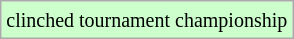<table class="wikitable">
<tr>
<td style="background-color: #ccffcc;"><small>clinched tournament championship</small></td>
</tr>
</table>
